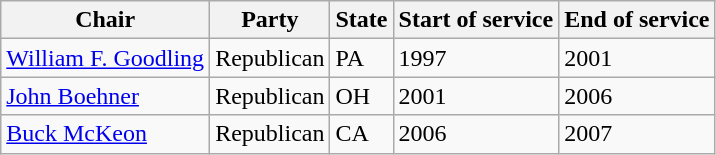<table class=wikitable>
<tr>
<th>Chair</th>
<th>Party</th>
<th>State</th>
<th>Start of service</th>
<th>End of service</th>
</tr>
<tr>
<td><a href='#'>William F. Goodling</a></td>
<td>Republican</td>
<td>PA</td>
<td>1997</td>
<td>2001</td>
</tr>
<tr>
<td><a href='#'>John Boehner</a></td>
<td>Republican</td>
<td>OH</td>
<td>2001</td>
<td>2006</td>
</tr>
<tr>
<td><a href='#'>Buck McKeon</a></td>
<td>Republican</td>
<td>CA</td>
<td>2006</td>
<td>2007</td>
</tr>
</table>
